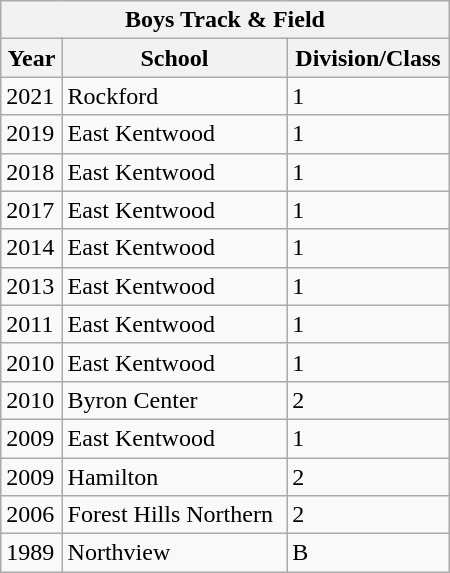<table class="wikitable collapsible collapsed" width="300">
<tr>
<th colspan=3>Boys Track & Field</th>
</tr>
<tr>
<th scope="col">Year</th>
<th scope="col">School</th>
<th scope="col">Division/Class</th>
</tr>
<tr>
<td>2021</td>
<td>Rockford</td>
<td>1</td>
</tr>
<tr>
<td>2019</td>
<td>East Kentwood</td>
<td>1</td>
</tr>
<tr>
<td>2018</td>
<td>East Kentwood</td>
<td>1</td>
</tr>
<tr>
<td>2017</td>
<td>East Kentwood</td>
<td>1</td>
</tr>
<tr>
<td>2014</td>
<td>East Kentwood</td>
<td>1</td>
</tr>
<tr>
<td>2013</td>
<td>East Kentwood</td>
<td>1</td>
</tr>
<tr>
<td>2011</td>
<td>East Kentwood</td>
<td>1</td>
</tr>
<tr>
<td>2010</td>
<td>East Kentwood</td>
<td>1</td>
</tr>
<tr>
<td>2010</td>
<td>Byron Center</td>
<td>2</td>
</tr>
<tr>
<td>2009</td>
<td>East Kentwood</td>
<td>1</td>
</tr>
<tr>
<td>2009</td>
<td>Hamilton</td>
<td>2</td>
</tr>
<tr>
<td>2006</td>
<td>Forest Hills Northern</td>
<td>2</td>
</tr>
<tr>
<td>1989</td>
<td>Northview</td>
<td>B</td>
</tr>
</table>
